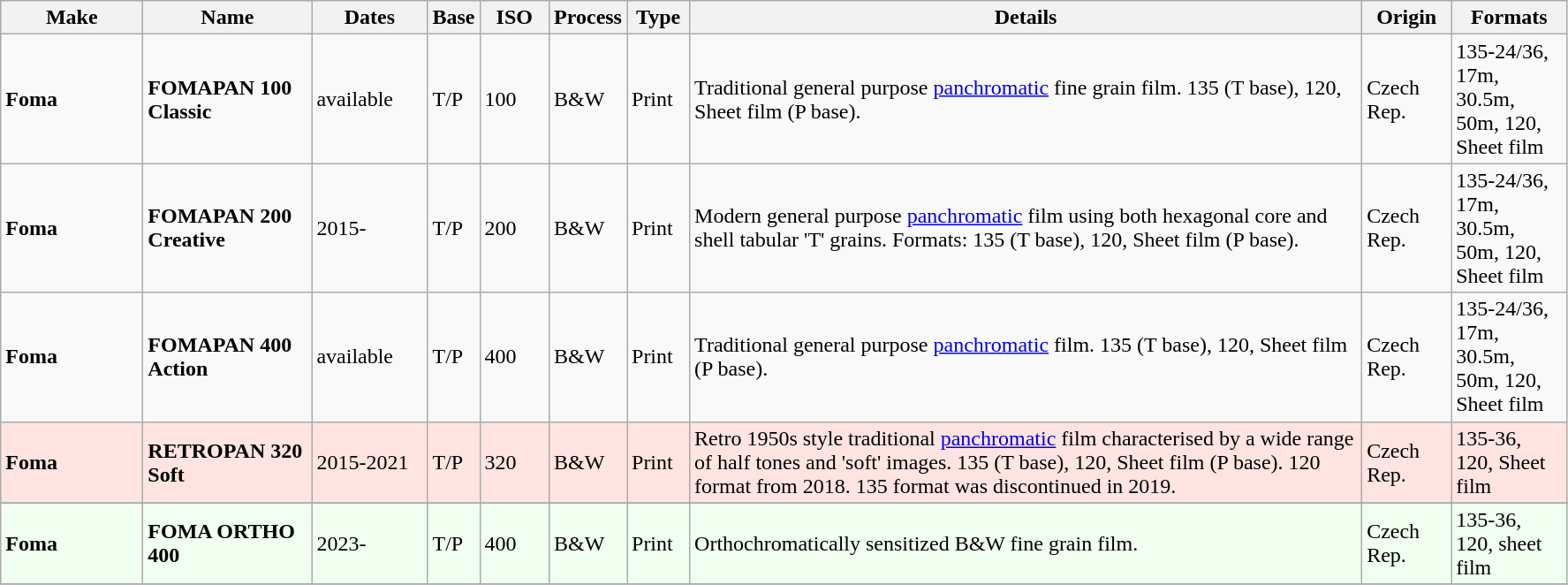<table class="wikitable">
<tr>
<th scope="col" style="width: 100px;">Make</th>
<th scope="col" style="width: 120px;">Name</th>
<th scope="col" style="width: 80px;">Dates</th>
<th scope="col" style="width: 30px;">Base</th>
<th scope="col" style="width: 45px;">ISO</th>
<th scope="col" style="width: 40px;">Process</th>
<th scope="col" style="width: 40px;">Type</th>
<th scope="col" style="width: 500px;">Details</th>
<th scope="col" style="width: 60px;">Origin</th>
<th scope="col" style="width: 80px;">Formats</th>
</tr>
<tr>
<td><strong>Foma</strong></td>
<td><strong>FOMAPAN 100 Classic </strong></td>
<td>available</td>
<td>T/P</td>
<td>100</td>
<td>B&W</td>
<td>Print</td>
<td>Traditional general purpose <a href='#'>panchromatic</a> fine grain film. 135 (T base), 120, Sheet film (P base).</td>
<td>Czech Rep.</td>
<td>135-24/36, 17m, 30.5m, 50m, 120, Sheet film</td>
</tr>
<tr>
<td><strong>Foma</strong></td>
<td><strong>FOMAPAN 200 Creative</strong></td>
<td>2015-</td>
<td>T/P</td>
<td>200</td>
<td>B&W</td>
<td>Print</td>
<td>Modern general purpose <a href='#'>panchromatic</a> film using both hexagonal core and shell tabular 'T' grains. Formats: 135 (T base), 120, Sheet film (P base).</td>
<td>Czech Rep.</td>
<td>135-24/36, 17m, 30.5m, 50m, 120, Sheet film</td>
</tr>
<tr>
<td><strong>Foma</strong></td>
<td><strong>FOMAPAN 400 Action </strong></td>
<td>available</td>
<td>T/P</td>
<td>400</td>
<td>B&W</td>
<td>Print</td>
<td>Traditional general purpose <a href='#'>panchromatic</a> film. 135 (T base), 120, Sheet film (P base).</td>
<td>Czech Rep.</td>
<td>135-24/36, 17m, 30.5m, 50m, 120, Sheet film</td>
</tr>
<tr style="background:#ffe4e1;">
<td><strong>Foma</strong></td>
<td><strong>RETROPAN 320 Soft</strong></td>
<td>2015-2021</td>
<td>T/P</td>
<td>320</td>
<td>B&W</td>
<td>Print</td>
<td>Retro 1950s style traditional <a href='#'>panchromatic</a> film characterised by a wide range of half tones and 'soft' images. 135 (T base), 120, Sheet film (P base). 120 format from 2018. 135 format was discontinued in 2019.</td>
<td>Czech Rep.</td>
<td>135-36, 120, Sheet film</td>
</tr>
<tr>
</tr>
<tr style="background:honeyDew;">
<td><strong>Foma</strong></td>
<td><strong>FOMA ORTHO 400</strong></td>
<td>2023-</td>
<td>T/P</td>
<td>400</td>
<td>B&W</td>
<td>Print</td>
<td>Orthochromatically sensitized B&W fine grain film.</td>
<td>Czech Rep.</td>
<td>135-36, 120, sheet film</td>
</tr>
<tr>
</tr>
</table>
